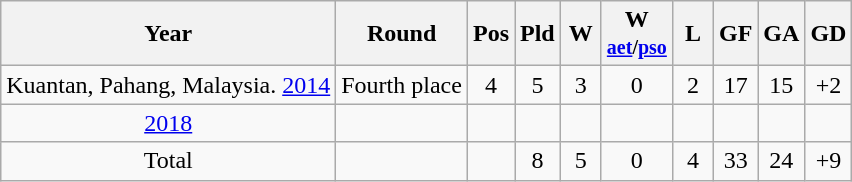<table class="wikitable" style="text-align: center;">
<tr>
<th>Year</th>
<th>Round</th>
<th width=20>Pos</th>
<th width=20>Pld</th>
<th width=20>W</th>
<th width=20>W<br><small><a href='#'>aet</a>/<a href='#'>pso</a></small></th>
<th width=20>L</th>
<th width=20>GF</th>
<th width=20>GA</th>
<th width=20>GD</th>
</tr>
<tr style="background:;">
<td>Kuantan, Pahang, Malaysia. <a href='#'>2014</a></td>
<td>Fourth place</td>
<td>4</td>
<td>5</td>
<td>3</td>
<td>0</td>
<td>2</td>
<td>17</td>
<td>15</td>
<td>+2</td>
</tr>
<tr style="background:;">
<td> <a href='#'>2018</a></td>
<td></td>
<td></td>
<td></td>
<td></td>
<td></td>
<td></td>
<td></td>
<td></td>
</tr>
<tr>
<td>Total</td>
<td></td>
<td></td>
<td>8</td>
<td>5</td>
<td>0</td>
<td>4</td>
<td>33</td>
<td>24</td>
<td>+9</td>
</tr>
</table>
